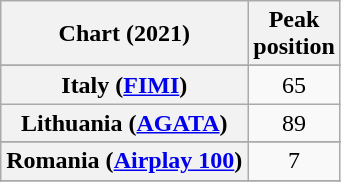<table class="wikitable sortable plainrowheaders" style="text-align:center">
<tr>
<th scope="col">Chart (2021)</th>
<th scope="col">Peak<br>position</th>
</tr>
<tr>
</tr>
<tr>
</tr>
<tr>
</tr>
<tr>
</tr>
<tr>
</tr>
<tr>
</tr>
<tr>
</tr>
<tr>
</tr>
<tr>
</tr>
<tr>
</tr>
<tr>
</tr>
<tr>
</tr>
<tr>
<th scope="row">Italy (<a href='#'>FIMI</a>)</th>
<td>65</td>
</tr>
<tr>
<th scope="row">Lithuania (<a href='#'>AGATA</a>)</th>
<td>89</td>
</tr>
<tr>
</tr>
<tr>
</tr>
<tr>
</tr>
<tr>
<th scope="row">Romania (<a href='#'>Airplay 100</a>)</th>
<td>7</td>
</tr>
<tr>
</tr>
<tr>
</tr>
<tr>
</tr>
<tr>
</tr>
</table>
